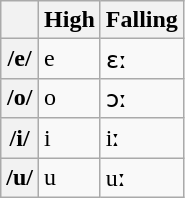<table class="wikitable">
<tr>
<th></th>
<th>High</th>
<th>Falling</th>
</tr>
<tr>
<th>/e/</th>
<td>e</td>
<td>ɛː</td>
</tr>
<tr>
<th>/o/</th>
<td>o</td>
<td>ɔː</td>
</tr>
<tr>
<th>/i/</th>
<td>i</td>
<td>iː</td>
</tr>
<tr>
<th>/u/</th>
<td>u</td>
<td>uː</td>
</tr>
</table>
